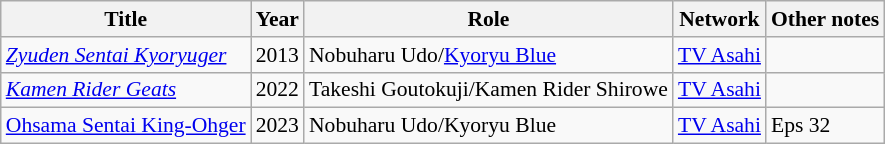<table class="wikitable" style="font-size: 90%;">
<tr>
<th>Title</th>
<th>Year</th>
<th>Role</th>
<th>Network</th>
<th>Other notes</th>
</tr>
<tr>
<td><em><a href='#'>Zyuden Sentai Kyoryuger</a></em></td>
<td>2013</td>
<td>Nobuharu Udo/<a href='#'>Kyoryu Blue</a></td>
<td><a href='#'>TV Asahi</a></td>
<td></td>
</tr>
<tr>
<td><em><a href='#'>Kamen Rider Geats</a></em></td>
<td>2022</td>
<td>Takeshi Goutokuji/Kamen Rider Shirowe</td>
<td><a href='#'>TV Asahi</a></td>
<td></td>
</tr>
<tr>
<td><a href='#'>Ohsama Sentai King-Ohger</a></td>
<td>2023</td>
<td>Nobuharu Udo/Kyoryu Blue</td>
<td><a href='#'>TV Asahi</a></td>
<td>Eps 32</td>
</tr>
</table>
